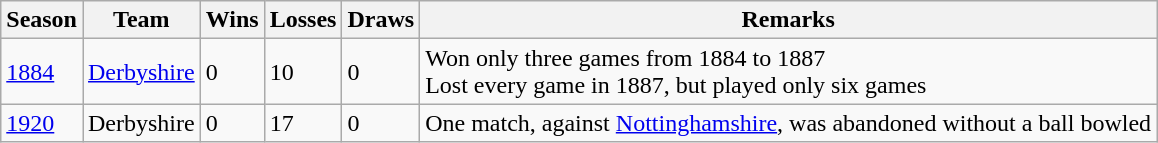<table class="wikitable sortable">
<tr>
<th>Season</th>
<th>Team</th>
<th>Wins</th>
<th>Losses</th>
<th>Draws</th>
<th>Remarks</th>
</tr>
<tr>
<td><a href='#'>1884</a></td>
<td><a href='#'>Derbyshire</a></td>
<td>0</td>
<td>10</td>
<td>0</td>
<td>Won only three games from 1884 to 1887<br>Lost every game in 1887, but played only six games</td>
</tr>
<tr>
<td><a href='#'>1920</a></td>
<td>Derbyshire</td>
<td>0</td>
<td>17</td>
<td>0</td>
<td>One match, against <a href='#'>Nottinghamshire</a>, was abandoned without a ball bowled</td>
</tr>
</table>
